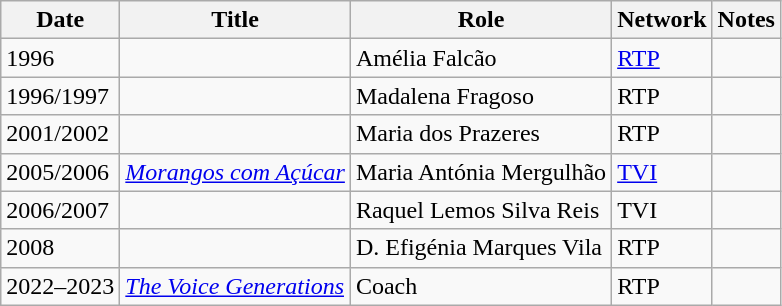<table class="wikitable sortable">
<tr>
<th class="unsortable">Date</th>
<th>Title</th>
<th>Role</th>
<th>Network</th>
<th class="unsortable">Notes</th>
</tr>
<tr>
<td>1996</td>
<td><em></em></td>
<td>Amélia Falcão</td>
<td><a href='#'>RTP</a></td>
<td></td>
</tr>
<tr>
<td>1996/1997</td>
<td><em></em></td>
<td>Madalena Fragoso</td>
<td>RTP</td>
<td></td>
</tr>
<tr>
<td>2001/2002</td>
<td><em></em></td>
<td>Maria dos Prazeres</td>
<td>RTP</td>
<td></td>
</tr>
<tr>
<td>2005/2006</td>
<td><em><a href='#'>Morangos com Açúcar</a></em></td>
<td>Maria Antónia Mergulhão</td>
<td><a href='#'>TVI</a></td>
<td></td>
</tr>
<tr>
<td>2006/2007</td>
<td><em></em></td>
<td>Raquel Lemos Silva Reis</td>
<td>TVI</td>
<td></td>
</tr>
<tr>
<td>2008</td>
<td><em></em></td>
<td>D. Efigénia Marques Vila</td>
<td>RTP</td>
<td></td>
</tr>
<tr>
<td>2022–2023</td>
<td><em><a href='#'>The Voice Generations</a></em></td>
<td>Coach</td>
<td>RTP</td>
<td></td>
</tr>
</table>
